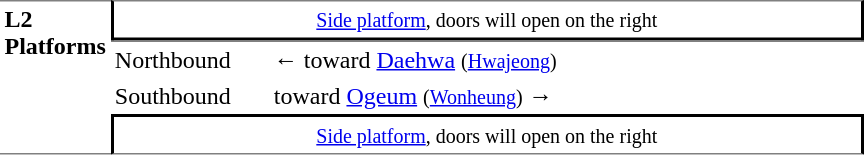<table table border=0 cellspacing=0 cellpadding=3>
<tr>
<td style="border-top:solid 1px gray;border-bottom:solid 1px gray;" width=50 rowspan=10 valign=top><strong>L2<br>Platforms</strong></td>
<td style="border-top:solid 1px gray;border-right:solid 2px black;border-left:solid 2px black;border-bottom:solid 2px black;text-align:center;" colspan=2><small><a href='#'>Side platform</a>, doors will open on the right </small></td>
</tr>
<tr>
<td style="border-bottom:solid 0px gray;border-top:solid 1px gray;" width=100>Northbound</td>
<td style="border-bottom:solid 0px gray;border-top:solid 1px gray;" width=390>←  toward <a href='#'>Daehwa</a> <small>(<a href='#'>Hwajeong</a>)</small></td>
</tr>
<tr>
<td>Southbound</td>
<td>  toward <a href='#'>Ogeum</a> <small>(<a href='#'>Wonheung</a>)</small> →</td>
</tr>
<tr>
<td style="border-top:solid 2px black;border-right:solid 2px black;border-left:solid 2px black;border-bottom:solid 1px gray;text-align:center;" colspan=2><small><a href='#'>Side platform</a>, doors will open on the right </small></td>
</tr>
</table>
